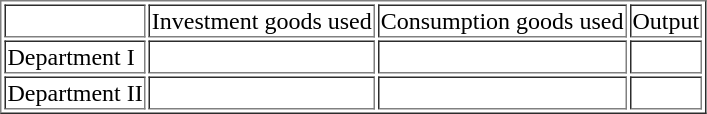<table border="1">
<tr>
<td> </td>
<td>Investment goods used</td>
<td>Consumption goods used</td>
<td>Output</td>
</tr>
<tr>
<td>Department I</td>
<td></td>
<td></td>
<td></td>
</tr>
<tr>
<td>Department II</td>
<td></td>
<td></td>
<td></td>
</tr>
</table>
